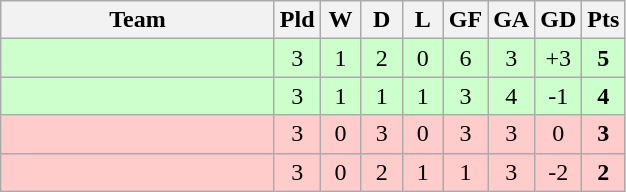<table class="wikitable" style="text-align: center;">
<tr>
<th width="175">Team</th>
<th width="20">Pld</th>
<th width="20">W</th>
<th width="20">D</th>
<th width="20">L</th>
<th width="20">GF</th>
<th width="20">GA</th>
<th width="20">GD</th>
<th width="20">Pts</th>
</tr>
<tr bgcolor="ccffcc">
<td align=left><strong></strong></td>
<td>3</td>
<td>1</td>
<td>2</td>
<td>0</td>
<td>6</td>
<td>3</td>
<td>+3</td>
<td><strong>5</strong></td>
</tr>
<tr bgcolor="ccffcc">
<td align=left><strong></strong></td>
<td>3</td>
<td>1</td>
<td>1</td>
<td>1</td>
<td>3</td>
<td>4</td>
<td>-1</td>
<td><strong>4</strong></td>
</tr>
<tr bgcolor=#ffcccc>
<td align=left><em></em></td>
<td>3</td>
<td>0</td>
<td>3</td>
<td>0</td>
<td>3</td>
<td>3</td>
<td>0</td>
<td><strong>3</strong></td>
</tr>
<tr bgcolor=#ffcccc>
<td align=left><em></em></td>
<td>3</td>
<td>0</td>
<td>2</td>
<td>1</td>
<td>1</td>
<td>3</td>
<td>-2</td>
<td><strong>2</strong></td>
</tr>
</table>
